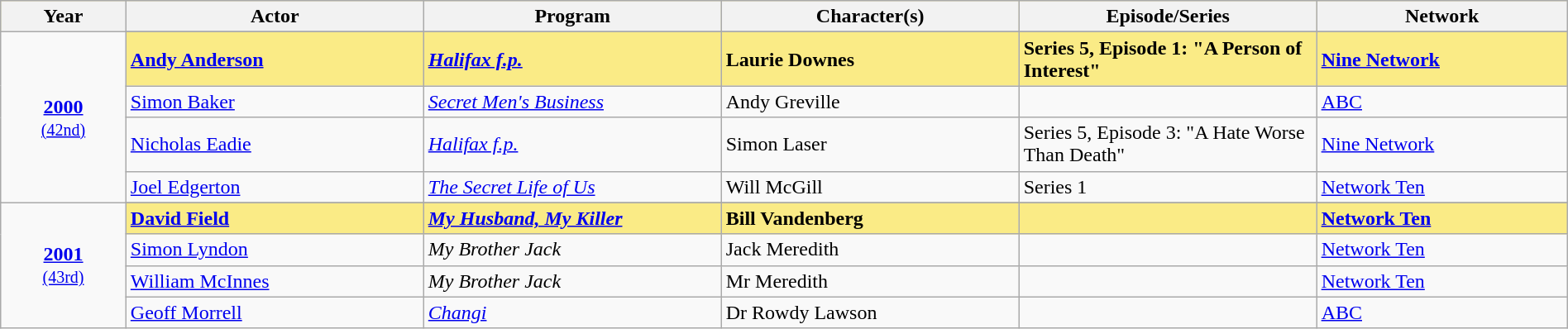<table class="wikitable" style="width:100%">
<tr style="background:#faeb86;">
<th style="width:8%;">Year</th>
<th style="width:19%;">Actor</th>
<th style="width:19%;">Program</th>
<th style="width:19%;">Character(s)</th>
<th style="width:19%;">Episode/Series</th>
<th style="width:19%;">Network</th>
</tr>
<tr>
<td rowspan=5 style="text-align:center"><strong><a href='#'>2000</a></strong><br><small><a href='#'>(42nd)</a></small></td>
</tr>
<tr style="background:#FAEB86;">
<td><strong><a href='#'>Andy Anderson</a></strong></td>
<td><strong><em><a href='#'>Halifax f.p.</a></em></strong></td>
<td><strong>Laurie Downes</strong></td>
<td><strong>Series 5, Episode 1: "A Person of Interest"</strong></td>
<td><strong><a href='#'>Nine Network</a></strong></td>
</tr>
<tr>
<td><a href='#'>Simon Baker</a></td>
<td><em><a href='#'>Secret Men's Business</a></em></td>
<td>Andy Greville</td>
<td></td>
<td><a href='#'>ABC</a></td>
</tr>
<tr>
<td><a href='#'>Nicholas Eadie</a></td>
<td><em><a href='#'>Halifax f.p.</a></em></td>
<td>Simon Laser</td>
<td>Series 5, Episode 3: "A Hate Worse Than Death"</td>
<td><a href='#'>Nine Network</a></td>
</tr>
<tr>
<td><a href='#'>Joel Edgerton</a></td>
<td><em><a href='#'>The Secret Life of Us</a></em></td>
<td>Will McGill</td>
<td>Series 1</td>
<td><a href='#'>Network Ten</a></td>
</tr>
<tr>
<td rowspan=5 style="text-align:center"><strong><a href='#'>2001</a></strong><br><small><a href='#'>(43rd)</a></small></td>
</tr>
<tr style="background:#FAEB86;">
<td><strong><a href='#'>David Field</a></strong></td>
<td><strong><em><a href='#'>My Husband, My Killer</a></em></strong></td>
<td><strong>Bill Vandenberg</strong></td>
<td></td>
<td><strong><a href='#'>Network Ten</a></strong></td>
</tr>
<tr>
<td><a href='#'>Simon Lyndon</a></td>
<td><em>My Brother Jack</em></td>
<td>Jack Meredith</td>
<td></td>
<td><a href='#'>Network Ten</a></td>
</tr>
<tr>
<td><a href='#'>William McInnes</a></td>
<td><em>My Brother Jack</em></td>
<td>Mr Meredith</td>
<td></td>
<td><a href='#'>Network Ten</a></td>
</tr>
<tr>
<td><a href='#'>Geoff Morrell</a></td>
<td><em><a href='#'>Changi</a></em></td>
<td>Dr Rowdy Lawson</td>
<td></td>
<td><a href='#'>ABC</a></td>
</tr>
</table>
